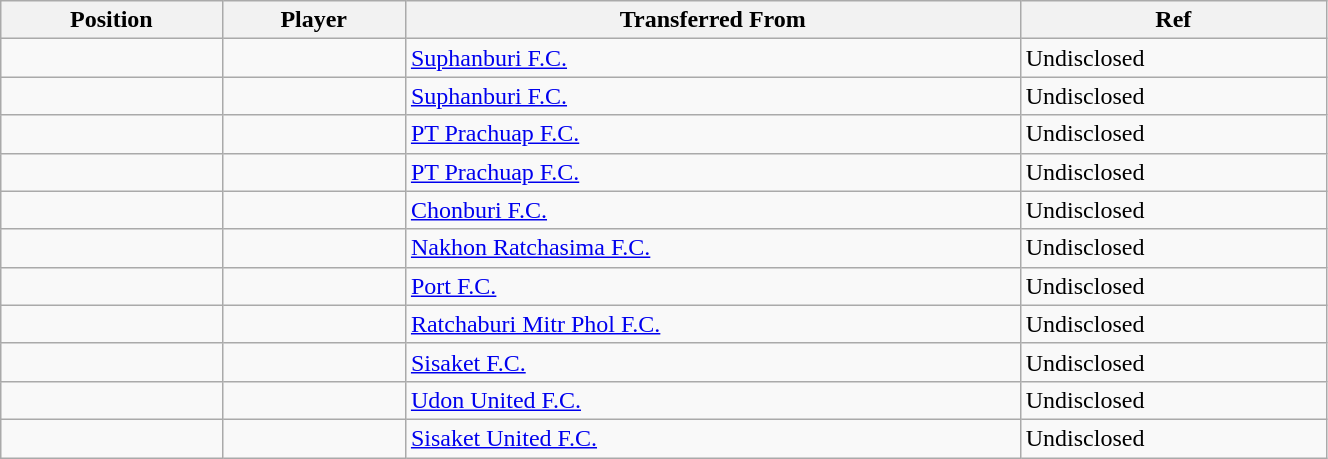<table class="wikitable sortable" style="width:70%; text-align:center; font-size:100%; text-align:left;">
<tr>
<th>Position</th>
<th>Player</th>
<th>Transferred From</th>
<th>Ref</th>
</tr>
<tr>
<td></td>
<td></td>
<td> <a href='#'>Suphanburi F.C.</a></td>
<td>Undisclosed  </td>
</tr>
<tr>
<td></td>
<td></td>
<td> <a href='#'>Suphanburi F.C.</a></td>
<td>Undisclosed  </td>
</tr>
<tr>
<td></td>
<td></td>
<td> <a href='#'>PT Prachuap F.C.</a></td>
<td>Undisclosed  </td>
</tr>
<tr>
<td></td>
<td></td>
<td> <a href='#'>PT Prachuap F.C.</a></td>
<td>Undisclosed  </td>
</tr>
<tr>
<td></td>
<td></td>
<td> <a href='#'>Chonburi F.C.</a></td>
<td>Undisclosed  </td>
</tr>
<tr>
<td></td>
<td></td>
<td> <a href='#'>Nakhon Ratchasima F.C.</a></td>
<td>Undisclosed  </td>
</tr>
<tr>
<td></td>
<td></td>
<td> <a href='#'>Port F.C.</a></td>
<td>Undisclosed </td>
</tr>
<tr>
<td></td>
<td></td>
<td> <a href='#'>Ratchaburi Mitr Phol F.C.</a></td>
<td>Undisclosed  </td>
</tr>
<tr>
<td></td>
<td></td>
<td> <a href='#'>Sisaket F.C.</a></td>
<td>Undisclosed  </td>
</tr>
<tr>
<td></td>
<td></td>
<td> <a href='#'>Udon United F.C.</a></td>
<td>Undisclosed  </td>
</tr>
<tr>
<td></td>
<td></td>
<td> <a href='#'>Sisaket United F.C.</a></td>
<td>Undisclosed</td>
</tr>
</table>
